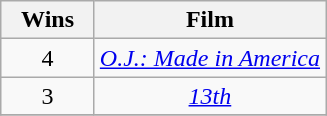<table class="wikitable" rowspan="2" style="text-align:center;" background: #f6e39c;>
<tr>
<th scope="col" style="width:55px;">Wins</th>
<th scope="col" style="text-align:center;">Film</th>
</tr>
<tr>
<td rowspan=1 style="text-align:center">4</td>
<td><em><a href='#'>O.J.: Made in America</a></em></td>
</tr>
<tr>
<td rowspan=1 style="text-align:center">3</td>
<td><em><a href='#'>13th</a></em></td>
</tr>
<tr>
</tr>
</table>
